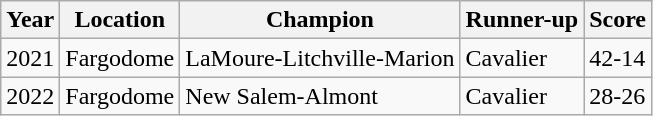<table class="wikitable">
<tr>
<th>Year</th>
<th>Location</th>
<th>Champion</th>
<th>Runner-up</th>
<th>Score</th>
</tr>
<tr>
<td>2021</td>
<td>Fargodome</td>
<td>LaMoure-Litchville-Marion</td>
<td>Cavalier</td>
<td>42-14</td>
</tr>
<tr>
<td>2022</td>
<td>Fargodome</td>
<td>New Salem-Almont</td>
<td>Cavalier</td>
<td>28-26</td>
</tr>
</table>
